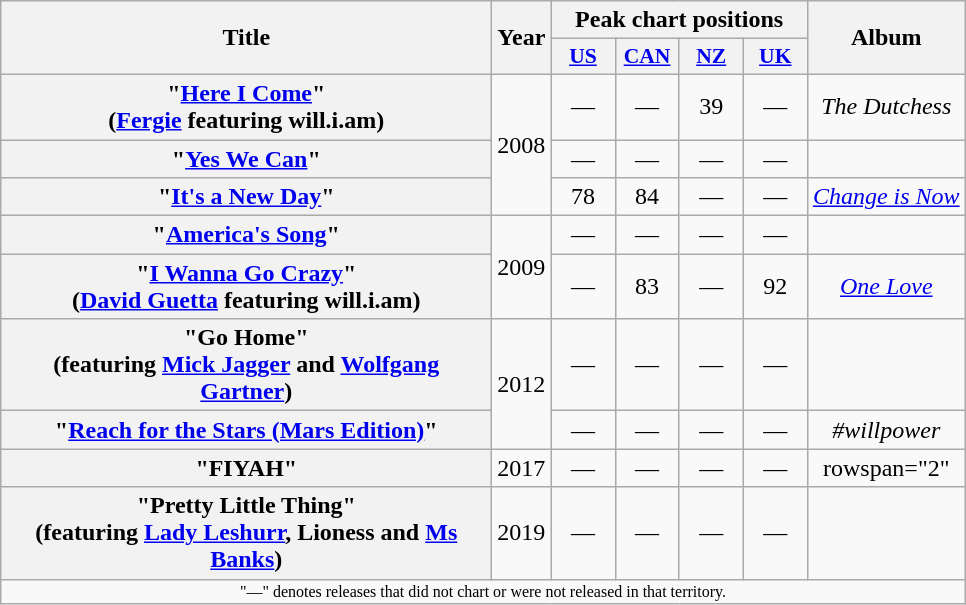<table class="wikitable plainrowheaders" style="text-align:center;" border="1">
<tr>
<th scope="col" rowspan="2" style="width:20em;">Title</th>
<th scope="col" rowspan="2">Year</th>
<th scope="col" colspan="4">Peak chart positions</th>
<th scope="col" rowspan="2">Album</th>
</tr>
<tr>
<th scope="col" style="width:2.5em;font-size:90%;"><a href='#'>US</a><br></th>
<th scope="col" style="width:2.5em;font-size:90%;"><a href='#'>CAN</a><br></th>
<th scope="col" style="width:2.5em;font-size:90%;"><a href='#'>NZ</a><br></th>
<th scope="col" style="width:2.5em;font-size:90%;"><a href='#'>UK</a><br></th>
</tr>
<tr>
<th scope="row">"<a href='#'>Here I Come</a>"<br><span>(<a href='#'>Fergie</a> featuring will.i.am)</span></th>
<td rowspan="3">2008</td>
<td>—</td>
<td>—</td>
<td>39</td>
<td>—</td>
<td><em>The Dutchess</em></td>
</tr>
<tr>
<th scope="row">"<a href='#'>Yes We Can</a>"</th>
<td>—</td>
<td>—</td>
<td>—</td>
<td>—</td>
<td></td>
</tr>
<tr>
<th scope="row">"<a href='#'>It's a New Day</a>"</th>
<td>78</td>
<td>84</td>
<td>—</td>
<td>—</td>
<td><em><a href='#'>Change is Now</a></em></td>
</tr>
<tr>
<th scope="row">"<a href='#'>America's Song</a>"</th>
<td rowspan="2">2009</td>
<td>—</td>
<td>—</td>
<td>—</td>
<td>—</td>
<td></td>
</tr>
<tr>
<th scope="row">"<a href='#'>I Wanna Go Crazy</a>"<br><span>(<a href='#'>David Guetta</a> featuring will.i.am)</span></th>
<td>—</td>
<td>83</td>
<td>—</td>
<td>92</td>
<td><em><a href='#'>One Love</a></em></td>
</tr>
<tr>
<th scope="row">"Go Home"<br><span>(featuring <a href='#'>Mick Jagger</a> and <a href='#'>Wolfgang Gartner</a>)</span></th>
<td rowspan="2">2012</td>
<td>—</td>
<td>—</td>
<td>—</td>
<td>—</td>
<td></td>
</tr>
<tr>
<th scope="row">"<a href='#'>Reach for the Stars (Mars Edition)</a>"</th>
<td>—</td>
<td>—</td>
<td>—</td>
<td>—</td>
<td><em>#willpower</em></td>
</tr>
<tr>
<th scope="row">"FIYAH"</th>
<td>2017</td>
<td>—</td>
<td>—</td>
<td>—</td>
<td>—</td>
<td>rowspan="2" </td>
</tr>
<tr>
<th scope="row">"Pretty Little Thing"<br><span>(featuring <a href='#'>Lady Leshurr</a>, Lioness and <a href='#'>Ms Banks</a>)</span></th>
<td>2019</td>
<td>—</td>
<td>—</td>
<td>—</td>
<td>—</td>
</tr>
<tr>
<td align="center" colspan="15" style="font-size:8pt">"—" denotes releases that did not chart or were not released in that territory.</td>
</tr>
</table>
